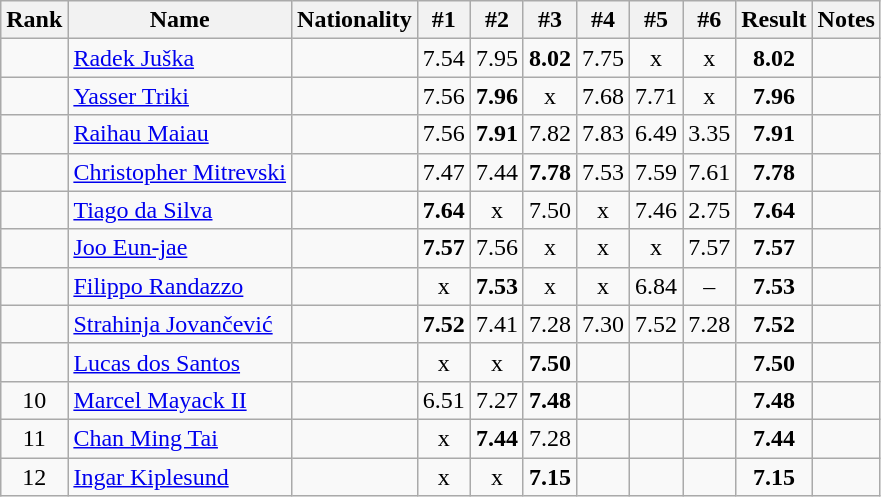<table class="wikitable sortable" style="text-align:center">
<tr>
<th>Rank</th>
<th>Name</th>
<th>Nationality</th>
<th>#1</th>
<th>#2</th>
<th>#3</th>
<th>#4</th>
<th>#5</th>
<th>#6</th>
<th>Result</th>
<th>Notes</th>
</tr>
<tr>
<td></td>
<td align=left><a href='#'>Radek Juška</a></td>
<td align=left></td>
<td>7.54</td>
<td>7.95</td>
<td><strong>8.02</strong></td>
<td>7.75</td>
<td>x</td>
<td>x</td>
<td><strong>8.02</strong></td>
<td></td>
</tr>
<tr>
<td></td>
<td align=left><a href='#'>Yasser Triki</a></td>
<td align=left></td>
<td>7.56</td>
<td><strong>7.96</strong></td>
<td>x</td>
<td>7.68</td>
<td>7.71</td>
<td>x</td>
<td><strong>7.96</strong></td>
<td></td>
</tr>
<tr>
<td></td>
<td align=left><a href='#'>Raihau Maiau</a></td>
<td align=left></td>
<td>7.56</td>
<td><strong>7.91</strong></td>
<td>7.82</td>
<td>7.83</td>
<td>6.49</td>
<td>3.35</td>
<td><strong>7.91</strong></td>
<td></td>
</tr>
<tr>
<td></td>
<td align=left><a href='#'>Christopher Mitrevski</a></td>
<td align=left></td>
<td>7.47</td>
<td>7.44</td>
<td><strong>7.78</strong></td>
<td>7.53</td>
<td>7.59</td>
<td>7.61</td>
<td><strong>7.78</strong></td>
<td></td>
</tr>
<tr>
<td></td>
<td align=left><a href='#'>Tiago da Silva</a></td>
<td align=left></td>
<td><strong>7.64</strong></td>
<td>x</td>
<td>7.50</td>
<td>x</td>
<td>7.46</td>
<td>2.75</td>
<td><strong>7.64</strong></td>
<td></td>
</tr>
<tr>
<td></td>
<td align=left><a href='#'>Joo Eun-jae</a></td>
<td align=left></td>
<td><strong>7.57</strong></td>
<td>7.56</td>
<td>x</td>
<td>x</td>
<td>x</td>
<td>7.57</td>
<td><strong>7.57</strong></td>
<td></td>
</tr>
<tr>
<td></td>
<td align=left><a href='#'>Filippo Randazzo</a></td>
<td align=left></td>
<td>x</td>
<td><strong>7.53</strong></td>
<td>x</td>
<td>x</td>
<td>6.84</td>
<td>–</td>
<td><strong>7.53</strong></td>
<td></td>
</tr>
<tr>
<td></td>
<td align=left><a href='#'>Strahinja Jovančević</a></td>
<td align=left></td>
<td><strong>7.52</strong></td>
<td>7.41</td>
<td>7.28</td>
<td>7.30</td>
<td>7.52</td>
<td>7.28</td>
<td><strong>7.52</strong></td>
<td></td>
</tr>
<tr>
<td></td>
<td align=left><a href='#'>Lucas dos Santos</a></td>
<td align=left></td>
<td>x</td>
<td>x</td>
<td><strong>7.50</strong></td>
<td></td>
<td></td>
<td></td>
<td><strong>7.50</strong></td>
<td></td>
</tr>
<tr>
<td>10</td>
<td align=left><a href='#'>Marcel Mayack II</a></td>
<td align=left></td>
<td>6.51</td>
<td>7.27</td>
<td><strong>7.48</strong></td>
<td></td>
<td></td>
<td></td>
<td><strong>7.48</strong></td>
<td></td>
</tr>
<tr>
<td>11</td>
<td align=left><a href='#'>Chan Ming Tai</a></td>
<td align=left></td>
<td>x</td>
<td><strong>7.44</strong></td>
<td>7.28</td>
<td></td>
<td></td>
<td></td>
<td><strong>7.44</strong></td>
<td></td>
</tr>
<tr>
<td>12</td>
<td align=left><a href='#'>Ingar Kiplesund</a></td>
<td align=left></td>
<td>x</td>
<td>x</td>
<td><strong>7.15</strong></td>
<td></td>
<td></td>
<td></td>
<td><strong>7.15</strong></td>
<td></td>
</tr>
</table>
